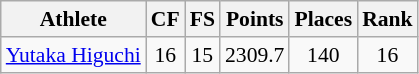<table class="wikitable" border="1" style="font-size:90%">
<tr>
<th>Athlete</th>
<th>CF</th>
<th>FS</th>
<th>Points</th>
<th>Places</th>
<th>Rank</th>
</tr>
<tr align=center>
<td align=left><a href='#'>Yutaka Higuchi</a></td>
<td>16</td>
<td>15</td>
<td>2309.7</td>
<td>140</td>
<td>16</td>
</tr>
</table>
